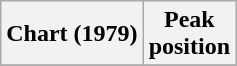<table class="wikitable sortable plainrowheaders" style="text-align:center">
<tr>
<th scope="col">Chart (1979)</th>
<th scope="col">Peak<br>position</th>
</tr>
<tr>
</tr>
</table>
